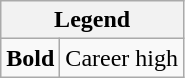<table class="wikitable mw-collapsible mw-collapsed">
<tr>
<th colspan="2">Legend</th>
</tr>
<tr>
<td><strong>Bold</strong></td>
<td>Career high</td>
</tr>
</table>
